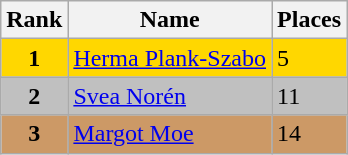<table class="wikitable">
<tr>
<th>Rank</th>
<th>Name</th>
<th>Places</th>
</tr>
<tr bgcolor=gold>
<td align=center><strong>1</strong></td>
<td> <a href='#'>Herma Plank-Szabo</a></td>
<td>5</td>
</tr>
<tr bgcolor=silver>
<td align=center><strong>2</strong></td>
<td> <a href='#'>Svea Norén</a></td>
<td>11</td>
</tr>
<tr bgcolor=cc9966>
<td align=center><strong>3</strong></td>
<td> <a href='#'>Margot Moe</a></td>
<td>14</td>
</tr>
</table>
